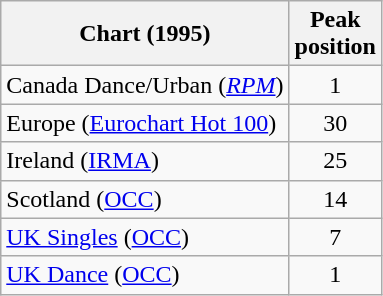<table class="wikitable sortable">
<tr>
<th>Chart (1995)</th>
<th>Peak<br>position</th>
</tr>
<tr>
<td>Canada Dance/Urban (<em><a href='#'>RPM</a></em>)</td>
<td align="center">1</td>
</tr>
<tr>
<td>Europe (<a href='#'>Eurochart Hot 100</a>)</td>
<td align="center">30</td>
</tr>
<tr>
<td>Ireland (<a href='#'>IRMA</a>)</td>
<td align="center">25</td>
</tr>
<tr>
<td>Scotland (<a href='#'>OCC</a>)</td>
<td align="center">14</td>
</tr>
<tr>
<td><a href='#'>UK Singles</a> (<a href='#'>OCC</a>)</td>
<td align="center">7</td>
</tr>
<tr>
<td><a href='#'>UK Dance</a> (<a href='#'>OCC</a>)</td>
<td align="center">1</td>
</tr>
</table>
